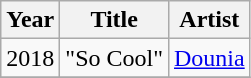<table class="wikitable plainrowheaders" style="text-align:center;">
<tr>
<th scope="col">Year</th>
<th scope="col">Title</th>
<th scope="col">Artist</th>
</tr>
<tr>
<td>2018</td>
<td scope="row">"So Cool"</td>
<td><a href='#'>Dounia</a></td>
</tr>
<tr>
</tr>
</table>
